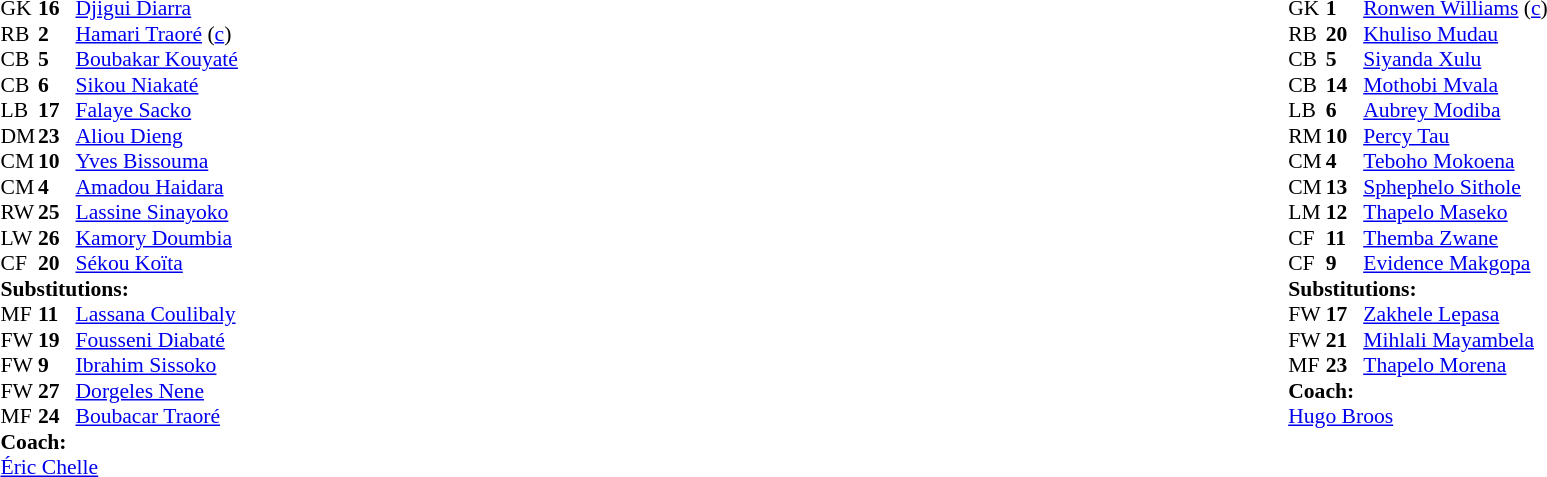<table width="100%">
<tr>
<td valign="top" width="40%"><br><table style="font-size:90%" cellspacing="0" cellpadding="0">
<tr>
<th width=25></th>
<th width=25></th>
</tr>
<tr>
<td>GK</td>
<td><strong>16</strong></td>
<td><a href='#'>Djigui Diarra</a></td>
</tr>
<tr>
<td>RB</td>
<td><strong>2</strong></td>
<td><a href='#'>Hamari Traoré</a> (<a href='#'>c</a>)</td>
</tr>
<tr>
<td>CB</td>
<td><strong>5</strong></td>
<td><a href='#'>Boubakar Kouyaté</a></td>
<td></td>
</tr>
<tr>
<td>CB</td>
<td><strong>6</strong></td>
<td><a href='#'>Sikou Niakaté</a></td>
<td></td>
</tr>
<tr>
<td>LB</td>
<td><strong>17</strong></td>
<td><a href='#'>Falaye Sacko</a></td>
</tr>
<tr>
<td>DM</td>
<td><strong>23</strong></td>
<td><a href='#'>Aliou Dieng</a></td>
<td></td>
<td></td>
</tr>
<tr>
<td>CM</td>
<td><strong>10</strong></td>
<td><a href='#'>Yves Bissouma</a></td>
<td></td>
<td></td>
</tr>
<tr>
<td>CM</td>
<td><strong>4</strong></td>
<td><a href='#'>Amadou Haidara</a></td>
<td></td>
<td></td>
</tr>
<tr>
<td>RW</td>
<td><strong>25</strong></td>
<td><a href='#'>Lassine Sinayoko</a></td>
<td></td>
<td></td>
</tr>
<tr>
<td>LW</td>
<td><strong>26</strong></td>
<td><a href='#'>Kamory Doumbia</a></td>
</tr>
<tr>
<td>CF</td>
<td><strong>20</strong></td>
<td><a href='#'>Sékou Koïta</a></td>
<td></td>
<td></td>
</tr>
<tr>
<td colspan=3><strong>Substitutions:</strong></td>
</tr>
<tr>
<td>MF</td>
<td><strong>11</strong></td>
<td><a href='#'>Lassana Coulibaly</a></td>
<td></td>
<td></td>
</tr>
<tr>
<td>FW</td>
<td><strong>19</strong></td>
<td><a href='#'>Fousseni Diabaté</a></td>
<td></td>
<td></td>
</tr>
<tr>
<td>FW</td>
<td><strong>9</strong></td>
<td><a href='#'>Ibrahim Sissoko</a></td>
<td></td>
<td></td>
</tr>
<tr>
<td>FW</td>
<td><strong>27</strong></td>
<td><a href='#'>Dorgeles Nene</a></td>
<td></td>
<td></td>
</tr>
<tr>
<td>MF</td>
<td><strong>24</strong></td>
<td><a href='#'>Boubacar Traoré</a></td>
<td></td>
<td></td>
</tr>
<tr>
<td colspan=3><strong>Coach:</strong></td>
</tr>
<tr>
<td colspan=3><a href='#'>Éric Chelle</a></td>
</tr>
</table>
</td>
<td valign="top"></td>
<td valign="top" width="50%"><br><table style="font-size:90%; margin:auto" cellspacing="0" cellpadding="0">
<tr>
<th width=25></th>
<th width=25></th>
</tr>
<tr>
<td>GK</td>
<td><strong>1</strong></td>
<td><a href='#'>Ronwen Williams</a> (<a href='#'>c</a>)</td>
</tr>
<tr>
<td>RB</td>
<td><strong>20</strong></td>
<td><a href='#'>Khuliso Mudau</a></td>
</tr>
<tr>
<td>CB</td>
<td><strong>5</strong></td>
<td><a href='#'>Siyanda Xulu</a></td>
<td></td>
</tr>
<tr>
<td>CB</td>
<td><strong>14</strong></td>
<td><a href='#'>Mothobi Mvala</a></td>
<td></td>
</tr>
<tr>
<td>LB</td>
<td><strong>6</strong></td>
<td><a href='#'>Aubrey Modiba</a></td>
</tr>
<tr>
<td>RM</td>
<td><strong>10</strong></td>
<td><a href='#'>Percy Tau</a></td>
</tr>
<tr>
<td>CM</td>
<td><strong>4</strong></td>
<td><a href='#'>Teboho Mokoena</a></td>
</tr>
<tr>
<td>CM</td>
<td><strong>13</strong></td>
<td><a href='#'>Sphephelo Sithole</a></td>
</tr>
<tr>
<td>LM</td>
<td><strong>12</strong></td>
<td><a href='#'>Thapelo Maseko</a></td>
<td></td>
<td></td>
</tr>
<tr>
<td>CF</td>
<td><strong>11</strong></td>
<td><a href='#'>Themba Zwane</a></td>
<td></td>
<td></td>
</tr>
<tr>
<td>CF</td>
<td><strong>9</strong></td>
<td><a href='#'>Evidence Makgopa</a></td>
<td></td>
<td></td>
</tr>
<tr>
<td colspan=3><strong>Substitutions:</strong></td>
</tr>
<tr>
<td>FW</td>
<td><strong>17</strong></td>
<td><a href='#'>Zakhele Lepasa</a></td>
<td></td>
<td></td>
</tr>
<tr>
<td>FW</td>
<td><strong>21</strong></td>
<td><a href='#'>Mihlali Mayambela</a></td>
<td></td>
<td></td>
</tr>
<tr>
<td>MF</td>
<td><strong>23</strong></td>
<td><a href='#'>Thapelo Morena</a></td>
<td></td>
<td></td>
</tr>
<tr>
<td colspan=3><strong>Coach:</strong></td>
</tr>
<tr>
<td colspan=3> <a href='#'>Hugo Broos</a></td>
</tr>
</table>
</td>
</tr>
</table>
